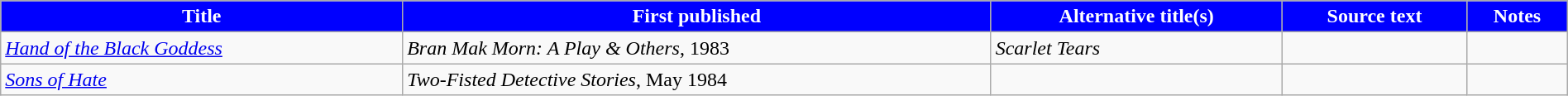<table class="wikitable" width="100%">
<tr>
<th style="background:#0000FF; color:#FFFFFF">Title</th>
<th style="background:#0000FF; color:#FFFFFF">First published</th>
<th style="background:#0000FF; color:#FFFFFF">Alternative title(s)</th>
<th style="background:#0000FF; color:#FFFFFF">Source text</th>
<th style="background:#0000FF; color:#FFFFFF">Notes</th>
</tr>
<tr>
<td><em><a href='#'>Hand of the Black Goddess</a></em></td>
<td><em>Bran Mak Morn: A Play & Others</em>, 1983</td>
<td><em>Scarlet Tears</em></td>
<td></td>
<td></td>
</tr>
<tr>
<td><em><a href='#'>Sons of Hate</a></em></td>
<td><em>Two-Fisted Detective Stories</em>, May 1984</td>
<td></td>
<td></td>
<td></td>
</tr>
</table>
